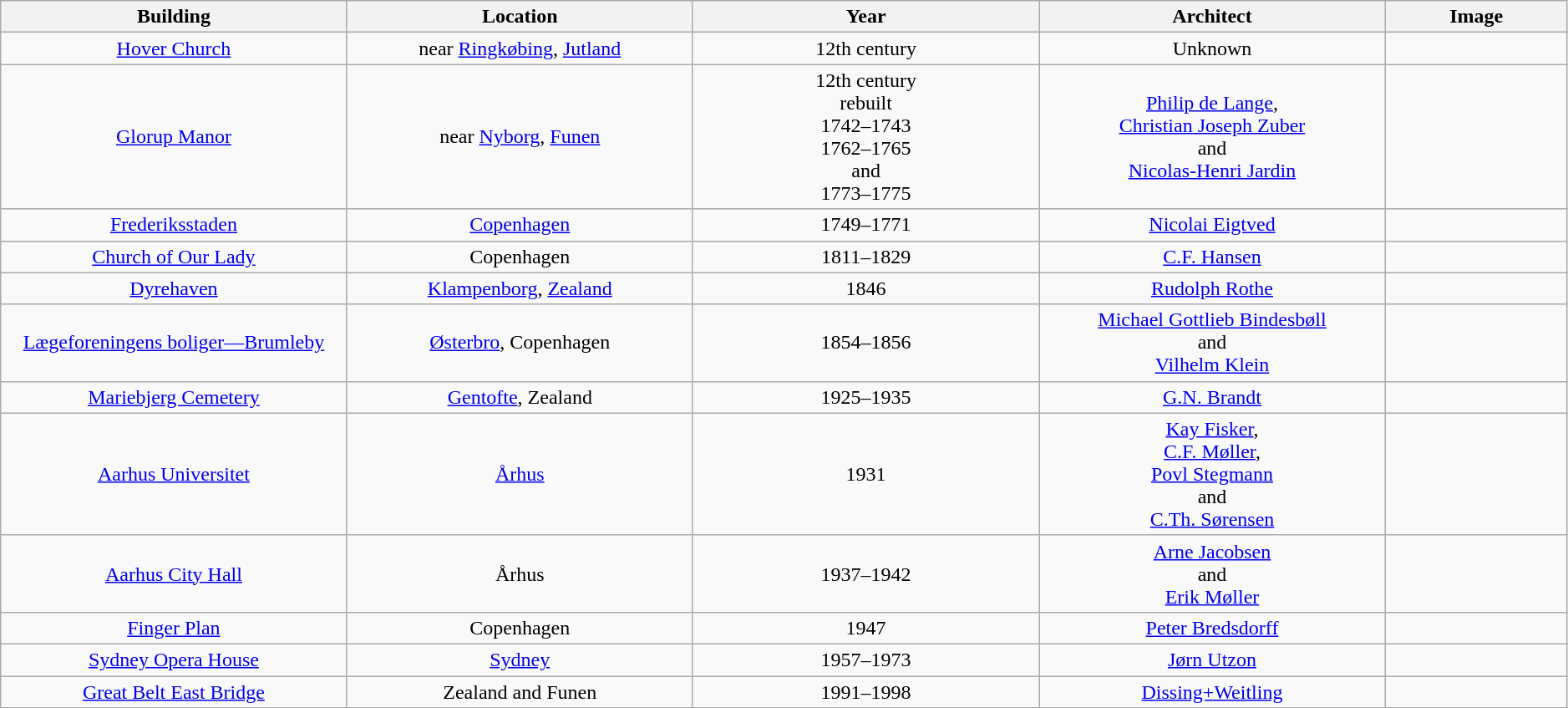<table style="text-align:center; width:99%" class="wikitable">
<tr>
<th width=19%>Building</th>
<th width=19%>Location</th>
<th width=19%>Year</th>
<th width=19%>Architect</th>
<th width=10%>Image</th>
</tr>
<tr>
<td><a href='#'>Hover Church</a></td>
<td>near <a href='#'>Ringkøbing</a>, <a href='#'>Jutland</a></td>
<td>12th century</td>
<td>Unknown</td>
<td></td>
</tr>
<tr>
<td><a href='#'>Glorup Manor</a></td>
<td>near <a href='#'>Nyborg</a>, <a href='#'>Funen</a></td>
<td>12th century<br>rebuilt<br> 1742–1743<br> 1762–1765<br>and<br> 1773–1775</td>
<td><a href='#'>Philip de Lange</a>,<br> <a href='#'>Christian Joseph Zuber</a><br>and<br>  <a href='#'>Nicolas-Henri Jardin</a></td>
<td></td>
</tr>
<tr>
<td><a href='#'>Frederiksstaden</a></td>
<td><a href='#'>Copenhagen</a></td>
<td>1749–1771</td>
<td><a href='#'>Nicolai Eigtved</a></td>
<td></td>
</tr>
<tr>
<td><a href='#'>Church of Our Lady</a></td>
<td>Copenhagen</td>
<td>1811–1829</td>
<td><a href='#'>C.F. Hansen</a></td>
<td></td>
</tr>
<tr>
<td><a href='#'>Dyrehaven</a></td>
<td><a href='#'>Klampenborg</a>, <a href='#'>Zealand</a></td>
<td>1846</td>
<td><a href='#'>Rudolph Rothe</a></td>
<td></td>
</tr>
<tr>
<td><a href='#'>Lægeforeningens boliger—Brumleby</a></td>
<td><a href='#'>Østerbro</a>, Copenhagen</td>
<td>1854–1856</td>
<td><a href='#'>Michael Gottlieb Bindesbøll</a><br>and<br> <a href='#'>Vilhelm Klein</a></td>
<td></td>
</tr>
<tr>
<td><a href='#'>Mariebjerg Cemetery</a></td>
<td><a href='#'>Gentofte</a>, Zealand</td>
<td>1925–1935</td>
<td><a href='#'>G.N. Brandt</a></td>
<td></td>
</tr>
<tr>
<td><a href='#'>Aarhus Universitet</a></td>
<td><a href='#'>Århus</a></td>
<td>1931</td>
<td><a href='#'>Kay Fisker</a>,<br> <a href='#'>C.F. Møller</a>,<br> <a href='#'>Povl Stegmann</a><br>and<br>  <a href='#'>C.Th. Sørensen</a></td>
<td></td>
</tr>
<tr>
<td><a href='#'>Aarhus City Hall</a></td>
<td>Århus</td>
<td>1937–1942</td>
<td><a href='#'>Arne Jacobsen</a><br>and<br> <a href='#'>Erik Møller</a></td>
<td></td>
</tr>
<tr>
<td><a href='#'>Finger Plan</a></td>
<td>Copenhagen</td>
<td>1947</td>
<td><a href='#'>Peter Bredsdorff</a></td>
<td></td>
</tr>
<tr>
<td><a href='#'>Sydney Opera House</a></td>
<td><a href='#'>Sydney</a></td>
<td>1957–1973</td>
<td><a href='#'>Jørn Utzon</a></td>
<td></td>
</tr>
<tr>
<td><a href='#'>Great Belt East Bridge</a></td>
<td>Zealand and Funen</td>
<td>1991–1998</td>
<td><a href='#'>Dissing+Weitling</a></td>
<td></td>
</tr>
</table>
